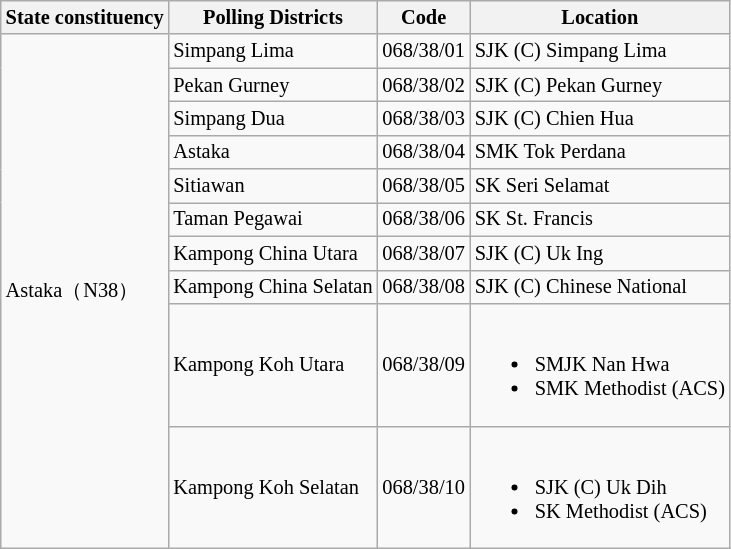<table class="wikitable sortable mw-collapsible" style="white-space:nowrap;font-size:85%">
<tr>
<th>State constituency</th>
<th>Polling Districts</th>
<th>Code</th>
<th>Location</th>
</tr>
<tr>
<td rowspan="10">Astaka（N38）</td>
<td>Simpang Lima</td>
<td>068/38/01</td>
<td>SJK (C) Simpang Lima</td>
</tr>
<tr>
<td>Pekan Gurney</td>
<td>068/38/02</td>
<td>SJK (C) Pekan Gurney</td>
</tr>
<tr>
<td>Simpang Dua</td>
<td>068/38/03</td>
<td>SJK (C) Chien Hua</td>
</tr>
<tr>
<td>Astaka</td>
<td>068/38/04</td>
<td>SMK Tok Perdana</td>
</tr>
<tr>
<td>Sitiawan</td>
<td>068/38/05</td>
<td>SK Seri Selamat</td>
</tr>
<tr>
<td>Taman Pegawai</td>
<td>068/38/06</td>
<td>SK St. Francis</td>
</tr>
<tr>
<td>Kampong China Utara</td>
<td>068/38/07</td>
<td>SJK (C) Uk Ing</td>
</tr>
<tr>
<td>Kampong China Selatan</td>
<td>068/38/08</td>
<td>SJK (C) Chinese National</td>
</tr>
<tr>
<td>Kampong Koh Utara</td>
<td>068/38/09</td>
<td><br><ul><li>SMJK Nan Hwa</li><li>SMK Methodist (ACS)</li></ul></td>
</tr>
<tr>
<td>Kampong Koh Selatan</td>
<td>068/38/10</td>
<td><br><ul><li>SJK (C) Uk Dih</li><li>SK Methodist (ACS)</li></ul></td>
</tr>
</table>
